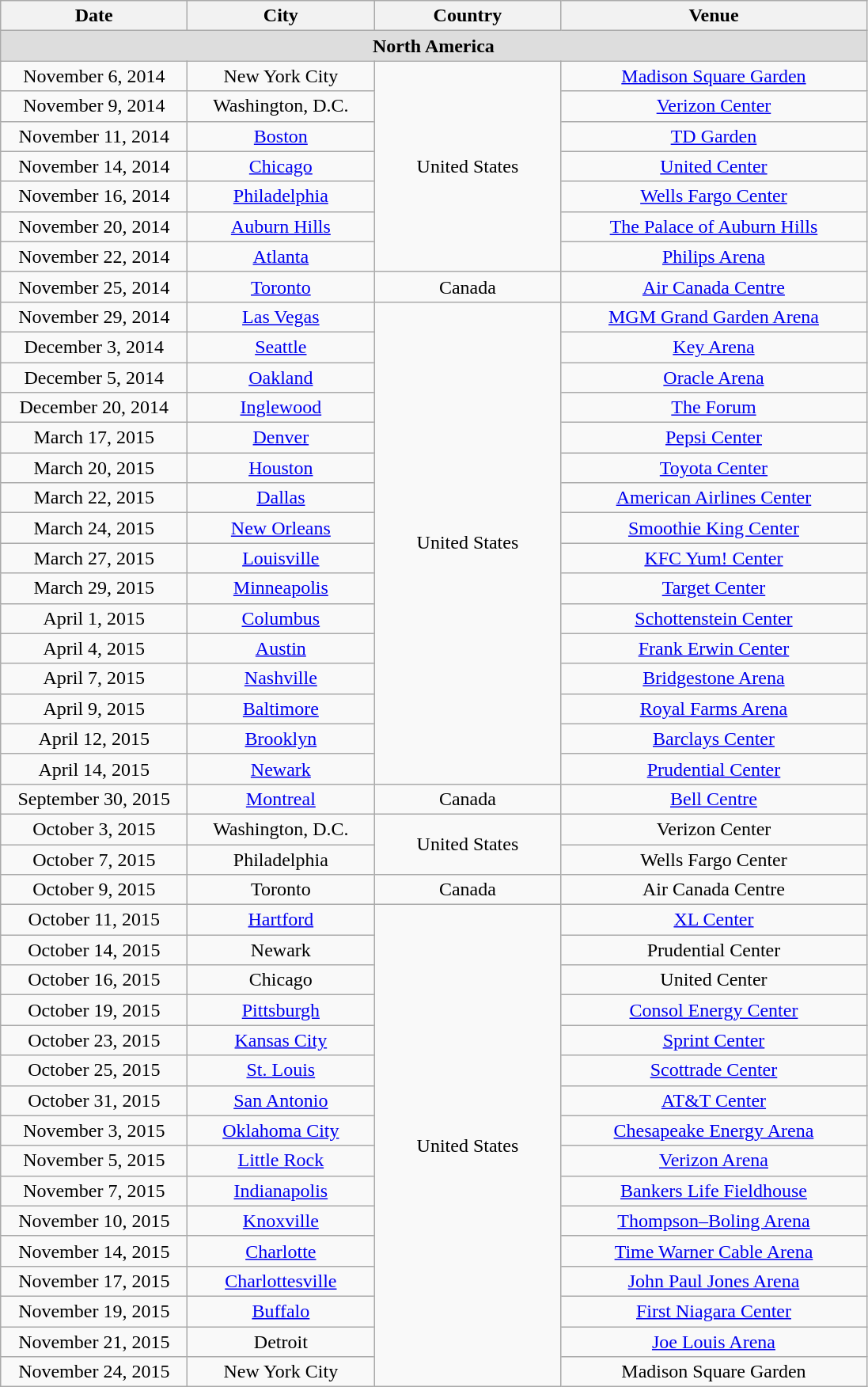<table class="wikitable" style="text-align:center;">
<tr>
<th width="150">Date</th>
<th width="150">City</th>
<th width="150">Country</th>
<th width="250">Venue</th>
</tr>
<tr bgcolor="#DDDDDD">
<td colspan="4"><strong>North America</strong></td>
</tr>
<tr>
<td>November 6, 2014</td>
<td>New York City</td>
<td rowspan="7">United States</td>
<td><a href='#'>Madison Square Garden</a></td>
</tr>
<tr>
<td>November 9, 2014</td>
<td>Washington, D.C.</td>
<td><a href='#'>Verizon Center</a></td>
</tr>
<tr>
<td>November 11, 2014</td>
<td><a href='#'>Boston</a></td>
<td><a href='#'>TD Garden</a></td>
</tr>
<tr>
<td>November 14, 2014</td>
<td><a href='#'>Chicago</a></td>
<td><a href='#'>United Center</a></td>
</tr>
<tr>
<td>November 16, 2014</td>
<td><a href='#'>Philadelphia</a></td>
<td><a href='#'>Wells Fargo Center</a></td>
</tr>
<tr>
<td>November 20, 2014</td>
<td><a href='#'>Auburn Hills</a></td>
<td><a href='#'>The Palace of Auburn Hills</a></td>
</tr>
<tr>
<td>November 22, 2014</td>
<td><a href='#'>Atlanta</a></td>
<td><a href='#'>Philips Arena</a></td>
</tr>
<tr>
<td>November 25, 2014</td>
<td rowspan="1"><a href='#'>Toronto</a></td>
<td>Canada</td>
<td><a href='#'>Air Canada Centre</a></td>
</tr>
<tr>
<td>November 29, 2014</td>
<td><a href='#'>Las Vegas</a></td>
<td rowspan="16">United States</td>
<td><a href='#'>MGM Grand Garden Arena</a></td>
</tr>
<tr>
<td>December 3, 2014</td>
<td><a href='#'>Seattle</a></td>
<td><a href='#'>Key Arena</a></td>
</tr>
<tr>
<td>December 5, 2014</td>
<td><a href='#'>Oakland</a></td>
<td><a href='#'>Oracle Arena</a></td>
</tr>
<tr>
<td>December 20, 2014</td>
<td><a href='#'>Inglewood</a></td>
<td><a href='#'>The Forum</a></td>
</tr>
<tr>
<td>March 17, 2015</td>
<td><a href='#'>Denver</a></td>
<td><a href='#'>Pepsi Center</a></td>
</tr>
<tr>
<td>March 20, 2015</td>
<td><a href='#'>Houston</a></td>
<td><a href='#'>Toyota Center</a></td>
</tr>
<tr>
<td>March 22, 2015</td>
<td><a href='#'>Dallas</a></td>
<td><a href='#'>American Airlines Center</a></td>
</tr>
<tr>
<td>March 24, 2015</td>
<td><a href='#'>New Orleans</a></td>
<td><a href='#'>Smoothie King Center</a></td>
</tr>
<tr>
<td>March 27, 2015</td>
<td><a href='#'>Louisville</a></td>
<td><a href='#'>KFC Yum! Center</a></td>
</tr>
<tr>
<td>March 29, 2015</td>
<td><a href='#'>Minneapolis</a></td>
<td><a href='#'>Target Center</a></td>
</tr>
<tr>
<td>April 1, 2015</td>
<td><a href='#'>Columbus</a></td>
<td><a href='#'>Schottenstein Center</a></td>
</tr>
<tr>
<td>April 4, 2015</td>
<td><a href='#'>Austin</a></td>
<td><a href='#'>Frank Erwin Center</a></td>
</tr>
<tr>
<td>April 7, 2015</td>
<td><a href='#'>Nashville</a></td>
<td><a href='#'>Bridgestone Arena</a></td>
</tr>
<tr>
<td>April 9, 2015</td>
<td><a href='#'>Baltimore</a></td>
<td><a href='#'>Royal Farms Arena</a></td>
</tr>
<tr>
<td>April 12, 2015</td>
<td><a href='#'>Brooklyn</a></td>
<td><a href='#'>Barclays Center</a></td>
</tr>
<tr>
<td>April 14, 2015</td>
<td><a href='#'>Newark</a></td>
<td><a href='#'>Prudential Center</a></td>
</tr>
<tr>
<td>September 30, 2015</td>
<td rowspan="1"><a href='#'>Montreal</a></td>
<td>Canada</td>
<td><a href='#'>Bell Centre</a></td>
</tr>
<tr>
<td>October 3, 2015</td>
<td>Washington, D.C.</td>
<td rowspan="2">United States</td>
<td>Verizon Center</td>
</tr>
<tr>
<td>October 7, 2015</td>
<td>Philadelphia</td>
<td>Wells Fargo Center</td>
</tr>
<tr>
<td>October 9, 2015</td>
<td rowspan="1">Toronto</td>
<td>Canada</td>
<td>Air Canada Centre</td>
</tr>
<tr>
<td>October 11, 2015</td>
<td><a href='#'>Hartford</a></td>
<td rowspan="16">United States</td>
<td><a href='#'>XL Center</a></td>
</tr>
<tr>
<td>October 14, 2015</td>
<td>Newark</td>
<td>Prudential Center</td>
</tr>
<tr>
<td>October 16, 2015</td>
<td>Chicago</td>
<td>United Center</td>
</tr>
<tr>
<td>October 19, 2015</td>
<td><a href='#'>Pittsburgh</a></td>
<td><a href='#'>Consol Energy Center</a></td>
</tr>
<tr>
<td>October 23, 2015</td>
<td><a href='#'>Kansas City</a></td>
<td><a href='#'>Sprint Center</a></td>
</tr>
<tr>
<td>October 25, 2015</td>
<td><a href='#'>St. Louis</a></td>
<td><a href='#'>Scottrade Center</a></td>
</tr>
<tr>
<td>October 31, 2015</td>
<td><a href='#'>San Antonio</a></td>
<td><a href='#'>AT&T Center</a></td>
</tr>
<tr>
<td>November 3, 2015</td>
<td><a href='#'>Oklahoma City</a></td>
<td><a href='#'>Chesapeake Energy Arena</a></td>
</tr>
<tr>
<td>November 5, 2015</td>
<td><a href='#'>Little Rock</a></td>
<td><a href='#'>Verizon Arena</a></td>
</tr>
<tr>
<td>November 7, 2015</td>
<td><a href='#'>Indianapolis</a></td>
<td><a href='#'>Bankers Life Fieldhouse</a></td>
</tr>
<tr>
<td>November 10, 2015</td>
<td><a href='#'>Knoxville</a></td>
<td><a href='#'>Thompson–Boling Arena</a></td>
</tr>
<tr>
<td>November 14, 2015</td>
<td><a href='#'>Charlotte</a></td>
<td><a href='#'>Time Warner Cable Arena</a></td>
</tr>
<tr>
<td>November 17, 2015</td>
<td><a href='#'>Charlottesville</a></td>
<td><a href='#'>John Paul Jones Arena</a></td>
</tr>
<tr>
<td>November 19, 2015</td>
<td><a href='#'>Buffalo</a></td>
<td><a href='#'>First Niagara Center</a></td>
</tr>
<tr>
<td>November 21, 2015</td>
<td>Detroit</td>
<td><a href='#'>Joe Louis Arena</a></td>
</tr>
<tr>
<td>November 24, 2015</td>
<td>New York City</td>
<td>Madison Square Garden</td>
</tr>
</table>
